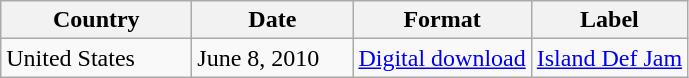<table class="wikitable">
<tr>
<th width="120">Country</th>
<th width="100">Date</th>
<th>Format</th>
<th>Label</th>
</tr>
<tr>
<td>United States</td>
<td>June 8, 2010</td>
<td><a href='#'>Digital download</a></td>
<td><a href='#'>Island Def Jam</a></td>
</tr>
</table>
